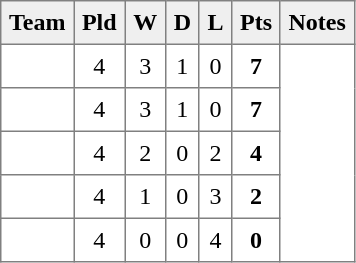<table style=border-collapse:collapse border=1 cellspacing=0 cellpadding=5>
<tr align=center bgcolor=#efefef>
<th>Team</th>
<th>Pld</th>
<th>W</th>
<th>D</th>
<th>L</th>
<th>Pts</th>
<th>Notes</th>
</tr>
<tr align=center style="background:#FFFFFF;">
<td style="text-align:left;"> </td>
<td>4</td>
<td>3</td>
<td>1</td>
<td>0</td>
<td><strong>7</strong></td>
<td rowspan=5></td>
</tr>
<tr align=center style="background:#FFFFFF;">
<td style="text-align:left;"> </td>
<td>4</td>
<td>3</td>
<td>1</td>
<td>0</td>
<td><strong>7</strong></td>
</tr>
<tr align=center style="background:#FFFFFF;">
<td style="text-align:left;"> </td>
<td>4</td>
<td>2</td>
<td>0</td>
<td>2</td>
<td><strong>4</strong></td>
</tr>
<tr align=center style="background:#FFFFFF;">
<td style="text-align:left;"> </td>
<td>4</td>
<td>1</td>
<td>0</td>
<td>3</td>
<td><strong>2</strong></td>
</tr>
<tr align=center style="background:#FFFFFF;">
<td style="text-align:left;"> </td>
<td>4</td>
<td>0</td>
<td>0</td>
<td>4</td>
<td><strong>0</strong></td>
</tr>
</table>
